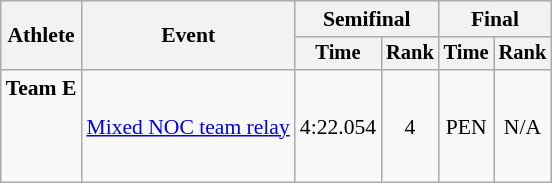<table class="wikitable" style="font-size:90%">
<tr>
<th rowspan=2>Athlete</th>
<th rowspan=2>Event</th>
<th colspan=2>Semifinal</th>
<th colspan=2>Final</th>
</tr>
<tr style="font-size:95%">
<th>Time</th>
<th>Rank</th>
<th>Time</th>
<th>Rank</th>
</tr>
<tr align=center>
<td align=left><strong>Team E</strong><br><small><br><br><br></small></td>
<td align=left><a href='#'>Mixed NOC team relay</a></td>
<td>4:22.054 <strong></strong></td>
<td>4</td>
<td>PEN</td>
<td>N/A</td>
</tr>
</table>
